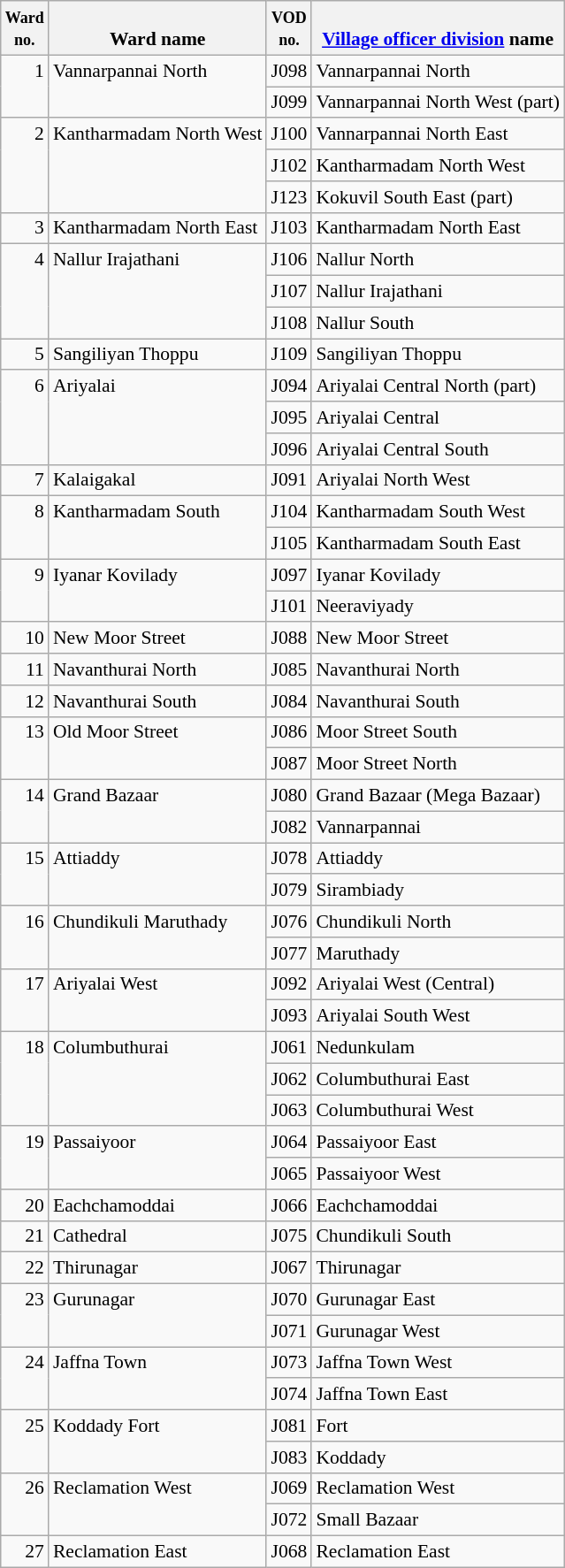<table class="wikitable plainrowheaders sortable mw-collapsible autocollapse" style="font-size:90%; text-align:left;">
<tr>
<th><small>Ward<br>no.</small></th>
<th><br>Ward name</th>
<th><small>VOD<br>no.</small></th>
<th><br><a href='#'>Village officer division</a> name</th>
</tr>
<tr>
<td align=right valign=top rowspan=2>1</td>
<td valign=top rowspan=2>Vannarpannai North</td>
<td>J098</td>
<td>Vannarpannai North</td>
</tr>
<tr>
<td>J099</td>
<td>Vannarpannai North West (part)</td>
</tr>
<tr>
<td align=right valign=top rowspan=3>2</td>
<td valign=top rowspan=3>Kantharmadam North West</td>
<td>J100</td>
<td>Vannarpannai North East</td>
</tr>
<tr>
<td>J102</td>
<td>Kantharmadam North West</td>
</tr>
<tr>
<td>J123</td>
<td>Kokuvil South East (part)</td>
</tr>
<tr>
<td align=right>3</td>
<td>Kantharmadam North East</td>
<td>J103</td>
<td>Kantharmadam North East</td>
</tr>
<tr>
<td align=right valign=top rowspan=3>4</td>
<td valign=top rowspan=3>Nallur Irajathani</td>
<td>J106</td>
<td>Nallur North</td>
</tr>
<tr>
<td>J107</td>
<td>Nallur Irajathani</td>
</tr>
<tr>
<td>J108</td>
<td>Nallur South</td>
</tr>
<tr>
<td align=right>5</td>
<td>Sangiliyan Thoppu</td>
<td>J109</td>
<td>Sangiliyan Thoppu</td>
</tr>
<tr>
<td align=right valign=top rowspan=3>6</td>
<td valign=top rowspan=3>Ariyalai</td>
<td>J094</td>
<td>Ariyalai Central North (part)</td>
</tr>
<tr>
<td>J095</td>
<td>Ariyalai Central</td>
</tr>
<tr>
<td>J096</td>
<td>Ariyalai Central South</td>
</tr>
<tr>
<td align=right>7</td>
<td>Kalaigakal</td>
<td>J091</td>
<td>Ariyalai North West</td>
</tr>
<tr>
<td align=right valign=top rowspan=2>8</td>
<td valign=top rowspan=2>Kantharmadam South</td>
<td>J104</td>
<td>Kantharmadam South West</td>
</tr>
<tr>
<td>J105</td>
<td>Kantharmadam South East</td>
</tr>
<tr>
<td align=right valign=top rowspan=2>9</td>
<td valign=top rowspan=2>Iyanar Kovilady</td>
<td>J097</td>
<td>Iyanar Kovilady</td>
</tr>
<tr>
<td>J101</td>
<td>Neeraviyady</td>
</tr>
<tr>
<td align=right>10</td>
<td>New Moor Street</td>
<td>J088</td>
<td>New Moor Street</td>
</tr>
<tr>
<td align=right>11</td>
<td>Navanthurai North</td>
<td>J085</td>
<td>Navanthurai North</td>
</tr>
<tr>
<td align=right>12</td>
<td>Navanthurai South</td>
<td>J084</td>
<td>Navanthurai South</td>
</tr>
<tr>
<td align=right valign=top rowspan=2>13</td>
<td valign=top rowspan=2>Old Moor Street</td>
<td>J086</td>
<td>Moor Street South</td>
</tr>
<tr>
<td>J087</td>
<td>Moor Street North</td>
</tr>
<tr>
<td align=right valign=top rowspan=2>14</td>
<td valign=top rowspan=2>Grand Bazaar</td>
<td>J080</td>
<td>Grand Bazaar (Mega Bazaar)</td>
</tr>
<tr>
<td>J082</td>
<td>Vannarpannai</td>
</tr>
<tr>
<td align=right valign=top rowspan=2>15</td>
<td valign=top rowspan=2>Attiaddy</td>
<td>J078</td>
<td>Attiaddy</td>
</tr>
<tr>
<td>J079</td>
<td>Sirambiady</td>
</tr>
<tr>
<td align=right valign=top rowspan=2>16</td>
<td valign=top rowspan=2>Chundikuli Maruthady</td>
<td>J076</td>
<td>Chundikuli North</td>
</tr>
<tr>
<td>J077</td>
<td>Maruthady</td>
</tr>
<tr>
<td align=right valign=top rowspan=2>17</td>
<td valign=top rowspan=2>Ariyalai West</td>
<td>J092</td>
<td>Ariyalai West (Central)</td>
</tr>
<tr>
<td>J093</td>
<td>Ariyalai South West</td>
</tr>
<tr>
<td align=right valign=top rowspan=3>18</td>
<td valign=top rowspan=3>Columbuthurai</td>
<td>J061</td>
<td>Nedunkulam</td>
</tr>
<tr>
<td>J062</td>
<td>Columbuthurai East</td>
</tr>
<tr>
<td>J063</td>
<td>Columbuthurai West</td>
</tr>
<tr>
<td align=right valign=top rowspan=2>19</td>
<td valign=top rowspan=2>Passaiyoor</td>
<td>J064</td>
<td>Passaiyoor East</td>
</tr>
<tr>
<td>J065</td>
<td>Passaiyoor West</td>
</tr>
<tr>
<td align=right>20</td>
<td>Eachchamoddai</td>
<td>J066</td>
<td>Eachchamoddai</td>
</tr>
<tr>
<td align=right>21</td>
<td>Cathedral</td>
<td>J075</td>
<td>Chundikuli South</td>
</tr>
<tr>
<td align=right>22</td>
<td>Thirunagar</td>
<td>J067</td>
<td>Thirunagar</td>
</tr>
<tr>
<td align=right valign=top rowspan=2>23</td>
<td valign=top rowspan=2>Gurunagar</td>
<td>J070</td>
<td>Gurunagar East</td>
</tr>
<tr>
<td>J071</td>
<td>Gurunagar West</td>
</tr>
<tr>
<td align=right valign=top rowspan=2>24</td>
<td valign=top rowspan=2>Jaffna Town</td>
<td>J073</td>
<td>Jaffna Town West</td>
</tr>
<tr>
<td>J074</td>
<td>Jaffna Town East</td>
</tr>
<tr>
<td align=right valign=top rowspan=2>25</td>
<td valign=top rowspan=2>Koddady Fort</td>
<td>J081</td>
<td>Fort</td>
</tr>
<tr>
<td>J083</td>
<td>Koddady</td>
</tr>
<tr>
<td align=right valign=top rowspan=2>26</td>
<td valign=top rowspan=2>Reclamation West</td>
<td>J069</td>
<td>Reclamation West</td>
</tr>
<tr>
<td>J072</td>
<td>Small Bazaar</td>
</tr>
<tr>
<td align=right>27</td>
<td>Reclamation East</td>
<td>J068</td>
<td>Reclamation East</td>
</tr>
</table>
